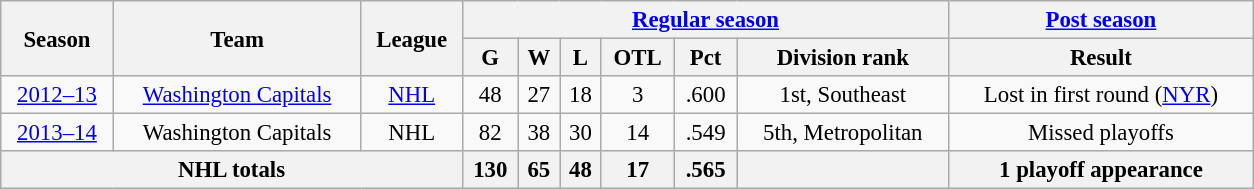<table class="wikitable" style="font-size: 95%; text-align:center; width:55em;">
<tr>
<th rowspan="2">Season</th>
<th rowspan="2">Team</th>
<th rowspan="2">League</th>
<th colspan="6"><a href='#'>Regular season</a></th>
<th colspan="1"><a href='#'>Post season</a></th>
</tr>
<tr>
<th>G</th>
<th>W</th>
<th>L</th>
<th>OTL</th>
<th>Pct</th>
<th>Division rank</th>
<th>Result</th>
</tr>
<tr>
<td><a href='#'>2012–13</a></td>
<td><a href='#'>Washington Capitals</a></td>
<td><a href='#'>NHL</a></td>
<td>48</td>
<td>27</td>
<td>18</td>
<td>3</td>
<td>.600</td>
<td>1st, Southeast</td>
<td>Lost in first round (<a href='#'>NYR</a>)</td>
</tr>
<tr>
<td><a href='#'>2013–14</a></td>
<td>Washington Capitals</td>
<td>NHL</td>
<td>82</td>
<td>38</td>
<td>30</td>
<td>14</td>
<td>.549</td>
<td>5th, Metropolitan</td>
<td>Missed playoffs</td>
</tr>
<tr bgcolor="#e0e0e0">
<th colspan="3">NHL totals</th>
<th>130</th>
<th>65</th>
<th>48</th>
<th>17</th>
<th>.565</th>
<th></th>
<th>1 playoff appearance</th>
</tr>
</table>
